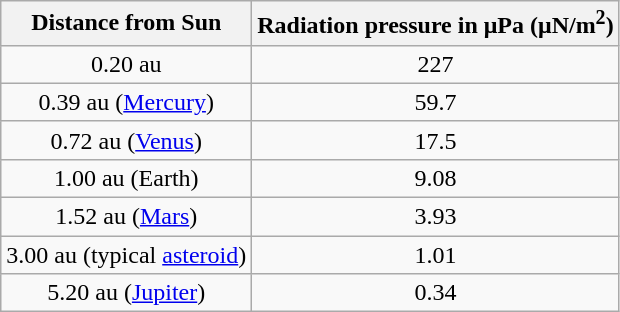<table class="wikitable" style="text-align: center">
<tr>
<th>Distance from Sun</th>
<th>Radiation pressure in μPa (μN/m<sup>2</sup>)</th>
</tr>
<tr>
<td>0.20 au</td>
<td>227</td>
</tr>
<tr>
<td>0.39 au (<a href='#'>Mercury</a>)</td>
<td>59.7</td>
</tr>
<tr>
<td>0.72 au (<a href='#'>Venus</a>)</td>
<td>17.5</td>
</tr>
<tr>
<td>1.00 au (Earth)</td>
<td>9.08</td>
</tr>
<tr>
<td>1.52 au (<a href='#'>Mars</a>)</td>
<td>3.93</td>
</tr>
<tr>
<td>3.00 au (typical <a href='#'>asteroid</a>)</td>
<td>1.01</td>
</tr>
<tr>
<td>5.20 au (<a href='#'>Jupiter</a>)</td>
<td>0.34</td>
</tr>
</table>
